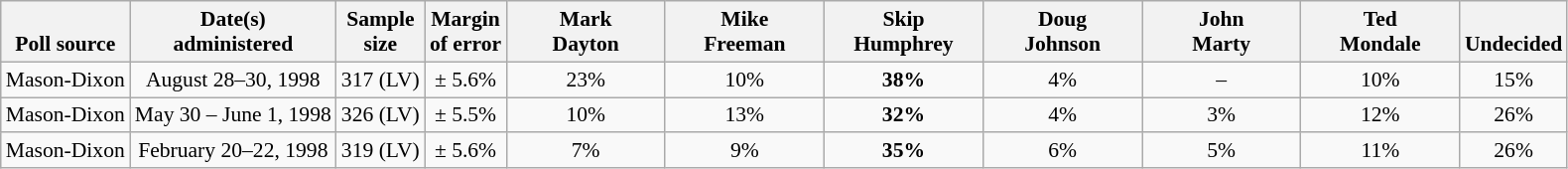<table class="wikitable" style="font-size:90%;text-align:center;">
<tr valign=bottom>
<th>Poll source</th>
<th>Date(s)<br>administered</th>
<th>Sample<br>size</th>
<th>Margin<br>of error</th>
<th style="width:100px;">Mark<br>Dayton</th>
<th style="width:100px;">Mike<br>Freeman</th>
<th style="width:100px;">Skip<br>Humphrey</th>
<th style="width:100px;">Doug<br>Johnson</th>
<th style="width:100px;">John<br>Marty</th>
<th style="width:100px;">Ted<br>Mondale</th>
<th>Undecided</th>
</tr>
<tr>
<td style="text-align:left;">Mason-Dixon</td>
<td>August 28–30, 1998</td>
<td>317 (LV)</td>
<td>± 5.6%</td>
<td>23%</td>
<td>10%</td>
<td><strong>38%</strong></td>
<td>4%</td>
<td>–</td>
<td>10%</td>
<td>15%</td>
</tr>
<tr>
<td style="text-align:left;">Mason-Dixon</td>
<td>May 30 – June 1, 1998</td>
<td>326 (LV)</td>
<td>± 5.5%</td>
<td>10%</td>
<td>13%</td>
<td><strong>32%</strong></td>
<td>4%</td>
<td>3%</td>
<td>12%</td>
<td>26%</td>
</tr>
<tr>
<td style="text-align:left;">Mason-Dixon</td>
<td>February 20–22, 1998</td>
<td>319 (LV)</td>
<td>± 5.6%</td>
<td>7%</td>
<td>9%</td>
<td><strong>35%</strong></td>
<td>6%</td>
<td>5%</td>
<td>11%</td>
<td>26%</td>
</tr>
</table>
